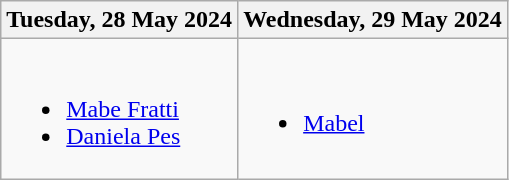<table class="wikitable">
<tr>
<th>Tuesday, 28 May 2024</th>
<th>Wednesday, 29 May 2024</th>
</tr>
<tr>
<td><br><ul><li><a href='#'>Mabe Fratti</a></li><li><a href='#'>Daniela Pes</a></li></ul></td>
<td><br><ul><li><a href='#'>Mabel</a></li></ul></td>
</tr>
</table>
